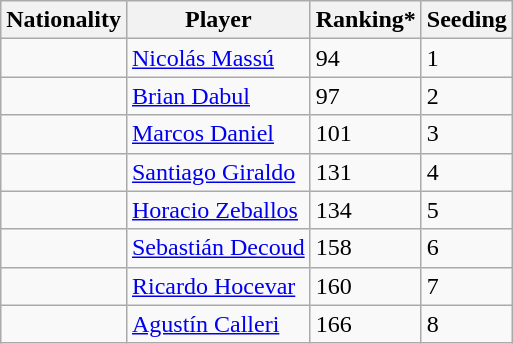<table class="wikitable" border="1">
<tr>
<th>Nationality</th>
<th>Player</th>
<th>Ranking*</th>
<th>Seeding</th>
</tr>
<tr>
<td></td>
<td><a href='#'>Nicolás Massú</a></td>
<td>94</td>
<td>1</td>
</tr>
<tr>
<td></td>
<td><a href='#'>Brian Dabul</a></td>
<td>97</td>
<td>2</td>
</tr>
<tr>
<td></td>
<td><a href='#'>Marcos Daniel</a></td>
<td>101</td>
<td>3</td>
</tr>
<tr>
<td></td>
<td><a href='#'>Santiago Giraldo</a></td>
<td>131</td>
<td>4</td>
</tr>
<tr>
<td></td>
<td><a href='#'>Horacio Zeballos</a></td>
<td>134</td>
<td>5</td>
</tr>
<tr>
<td></td>
<td><a href='#'>Sebastián Decoud</a></td>
<td>158</td>
<td>6</td>
</tr>
<tr>
<td></td>
<td><a href='#'>Ricardo Hocevar</a></td>
<td>160</td>
<td>7</td>
</tr>
<tr>
<td></td>
<td><a href='#'>Agustín Calleri</a></td>
<td>166</td>
<td>8</td>
</tr>
</table>
